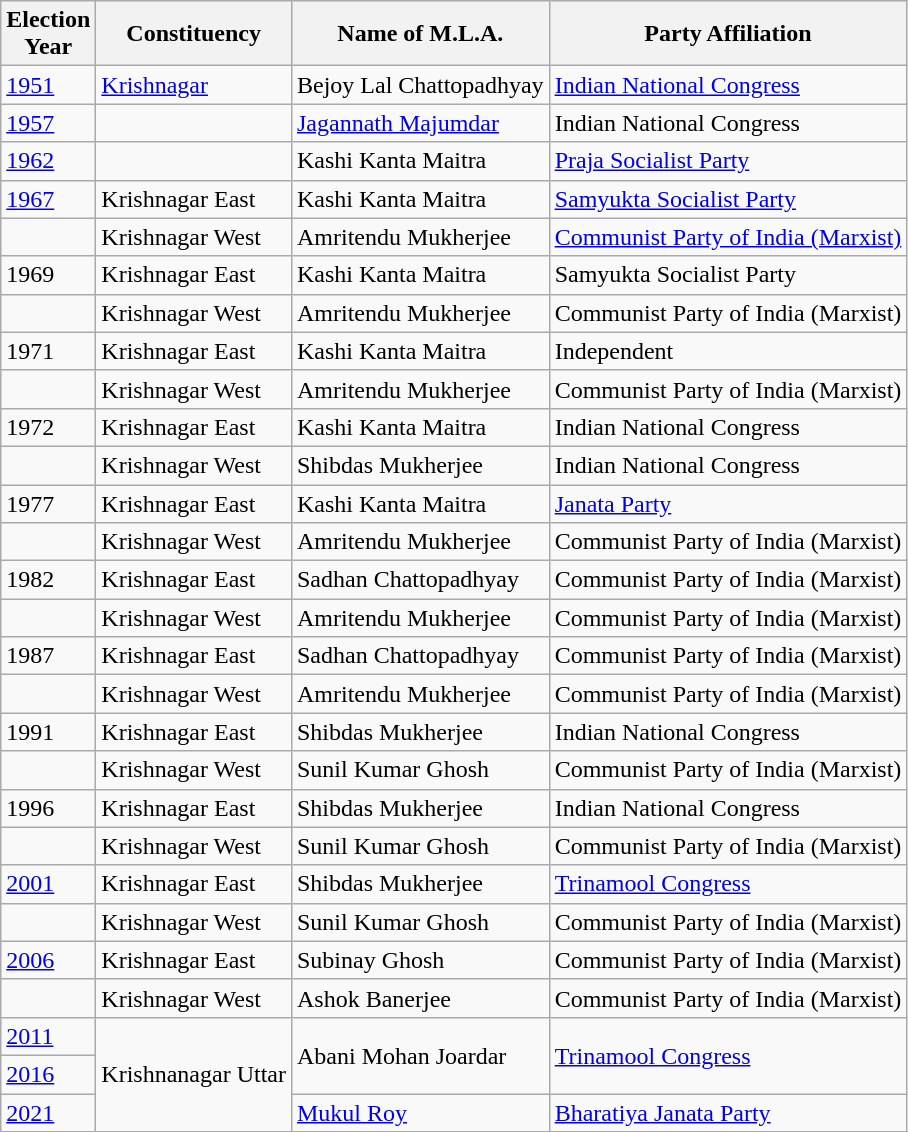<table class="wikitable sortable">
<tr>
<th>Election<br> Year</th>
<th>Constituency</th>
<th>Name of M.L.A.</th>
<th>Party Affiliation</th>
</tr>
<tr>
<td><a href='#'>1951</a></td>
<td><a href='#'>Krishnagar</a></td>
<td>Bejoy Lal Chattopadhyay</td>
<td><a href='#'>Indian National Congress</a></td>
</tr>
<tr>
<td><a href='#'>1957</a></td>
<td></td>
<td><a href='#'>Jagannath Majumdar</a></td>
<td>Indian National Congress</td>
</tr>
<tr>
<td><a href='#'>1962</a></td>
<td></td>
<td>Kashi Kanta Maitra</td>
<td><a href='#'>Praja Socialist Party</a></td>
</tr>
<tr>
<td><a href='#'>1967</a></td>
<td>Krishnagar East</td>
<td>Kashi Kanta Maitra</td>
<td><a href='#'>Samyukta Socialist Party</a></td>
</tr>
<tr>
<td></td>
<td>Krishnagar West</td>
<td>Amritendu Mukherjee</td>
<td><a href='#'>Communist Party of India (Marxist)</a></td>
</tr>
<tr>
<td>1969</td>
<td>Krishnagar East</td>
<td>Kashi Kanta Maitra</td>
<td>Samyukta Socialist Party</td>
</tr>
<tr>
<td></td>
<td>Krishnagar West</td>
<td>Amritendu Mukherjee</td>
<td>Communist Party of India (Marxist)</td>
</tr>
<tr>
<td>1971</td>
<td>Krishnagar East</td>
<td>Kashi Kanta Maitra</td>
<td>Independent</td>
</tr>
<tr>
<td></td>
<td>Krishnagar West</td>
<td>Amritendu Mukherjee</td>
<td>Communist Party of India (Marxist)</td>
</tr>
<tr>
<td>1972</td>
<td>Krishnagar East</td>
<td>Kashi Kanta Maitra</td>
<td>Indian National Congress</td>
</tr>
<tr>
<td></td>
<td>Krishnagar West</td>
<td>Shibdas Mukherjee</td>
<td>Indian National Congress</td>
</tr>
<tr>
<td>1977</td>
<td>Krishnagar East</td>
<td>Kashi Kanta Maitra</td>
<td><a href='#'>Janata Party</a></td>
</tr>
<tr>
<td></td>
<td>Krishnagar West</td>
<td>Amritendu Mukherjee</td>
<td>Communist Party of India (Marxist)</td>
</tr>
<tr>
<td>1982</td>
<td>Krishnagar East</td>
<td>Sadhan Chattopadhyay</td>
<td>Communist Party of India (Marxist)</td>
</tr>
<tr>
<td></td>
<td>Krishnagar West</td>
<td>Amritendu Mukherjee</td>
<td>Communist Party of India (Marxist)</td>
</tr>
<tr>
<td>1987</td>
<td>Krishnagar East</td>
<td>Sadhan Chattopadhyay</td>
<td>Communist Party of India (Marxist)</td>
</tr>
<tr>
<td></td>
<td>Krishnagar West</td>
<td>Amritendu Mukherjee</td>
<td>Communist Party of India (Marxist)</td>
</tr>
<tr>
<td>1991</td>
<td>Krishnagar East</td>
<td>Shibdas Mukherjee</td>
<td>Indian National Congress</td>
</tr>
<tr>
<td></td>
<td>Krishnagar West</td>
<td>Sunil Kumar Ghosh</td>
<td>Communist Party of India (Marxist)</td>
</tr>
<tr>
<td>1996</td>
<td>Krishnagar East</td>
<td>Shibdas Mukherjee</td>
<td>Indian National Congress</td>
</tr>
<tr>
<td></td>
<td>Krishnagar West</td>
<td>Sunil Kumar Ghosh</td>
<td>Communist Party of India (Marxist)</td>
</tr>
<tr>
<td><a href='#'>2001</a></td>
<td>Krishnagar East</td>
<td>Shibdas Mukherjee</td>
<td><a href='#'>Trinamool Congress</a></td>
</tr>
<tr>
<td></td>
<td>Krishnagar West</td>
<td>Sunil Kumar Ghosh</td>
<td>Communist Party of India (Marxist)</td>
</tr>
<tr>
<td><a href='#'>2006</a></td>
<td>Krishnagar East</td>
<td>Subinay Ghosh</td>
<td>Communist Party of India (Marxist)</td>
</tr>
<tr>
<td></td>
<td>Krishnagar West</td>
<td>Ashok Banerjee</td>
<td>Communist Party of India (Marxist)</td>
</tr>
<tr>
<td><a href='#'>2011</a></td>
<td rowspan=3>Krishnanagar Uttar</td>
<td rowspan=2>Abani Mohan Joardar</td>
<td rowspan=2><a href='#'>Trinamool Congress</a></td>
</tr>
<tr>
<td><a href='#'>2016</a></td>
</tr>
<tr>
<td><a href='#'>2021</a></td>
<td><a href='#'>Mukul Roy</a></td>
<td><a href='#'>Bharatiya Janata Party</a></td>
</tr>
<tr>
</tr>
</table>
